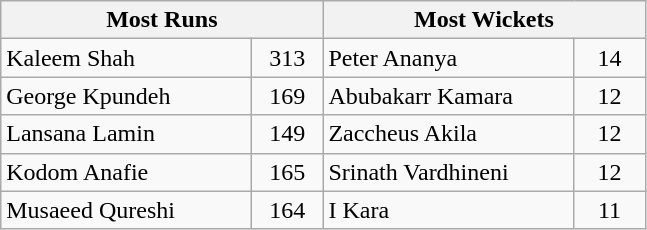<table class="wikitable">
<tr>
<th colspan=2 align="center">Most Runs</th>
<th colspan=2 align=center>Most Wickets</th>
</tr>
<tr>
<td width=160> Kaleem Shah</td>
<td width=40 align=center>313</td>
<td width=160> Peter Ananya</td>
<td width=40 align=center>14</td>
</tr>
<tr>
<td> George Kpundeh</td>
<td align=center>169</td>
<td> Abubakarr Kamara</td>
<td align=center>12</td>
</tr>
<tr>
<td> Lansana Lamin</td>
<td align=center>149</td>
<td> Zaccheus Akila</td>
<td align=center>12</td>
</tr>
<tr>
<td> Kodom Anafie</td>
<td align=center>165</td>
<td> Srinath Vardhineni</td>
<td align=center>12</td>
</tr>
<tr>
<td> Musaeed Qureshi</td>
<td align=center>164</td>
<td> I Kara</td>
<td align=center>11</td>
</tr>
</table>
